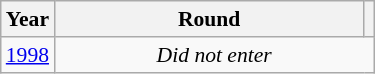<table class="wikitable" style="text-align: center; font-size:90%">
<tr>
<th>Year</th>
<th style="width:200px">Round</th>
<th></th>
</tr>
<tr>
<td><a href='#'>1998</a></td>
<td colspan="2"><em>Did not enter</em></td>
</tr>
</table>
